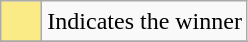<table class="wikitable">
<tr>
<td style="background:#FAEB86; height:20px; width:20px"></td>
<td>Indicates the winner</td>
</tr>
<tr>
</tr>
</table>
